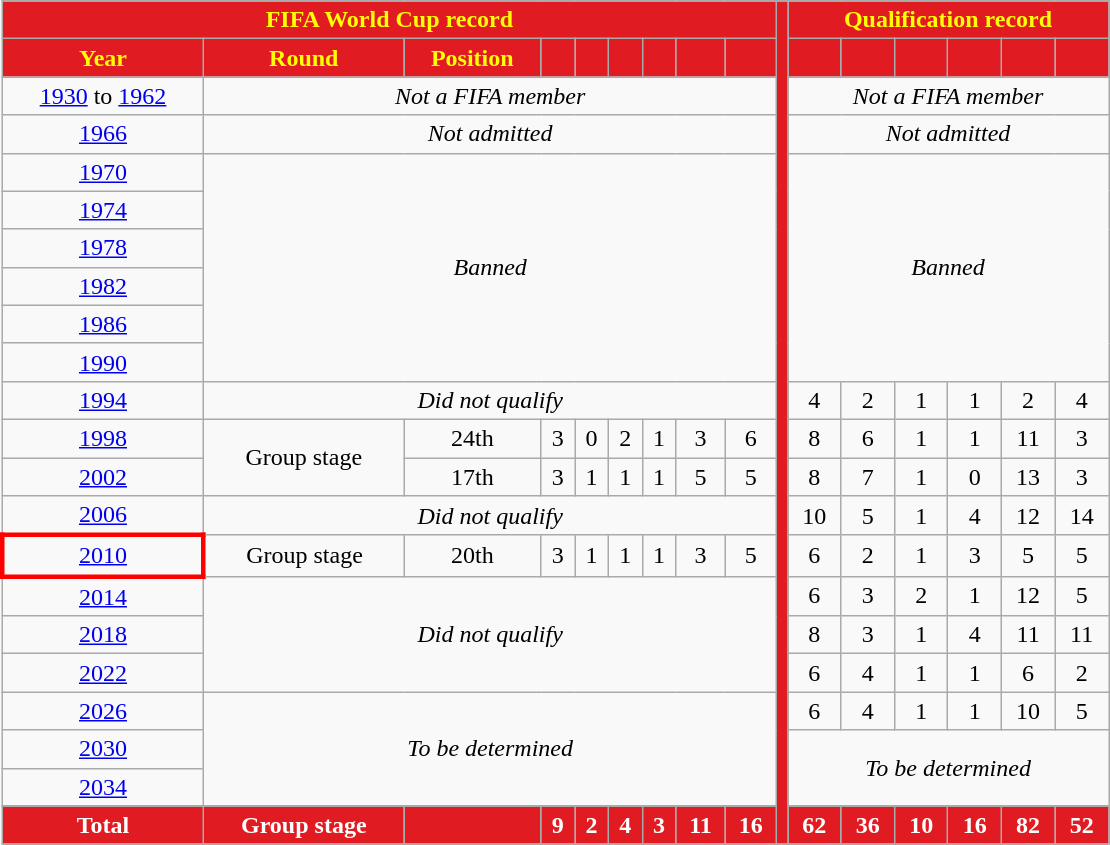<table class="wikitable" style="text-align:center;">
<tr style="color:yellow;">
<th style="background:#e11b22;" colspan=9>FIFA World Cup record</th>
<th style="width:1%; background:#e11b22;" rowspan="29"></th>
<th style="background:#e11b22;" colspan=7>Qualification record</th>
</tr>
<tr style="color:yellow;">
<th style="background:#e11b22;">Year</th>
<th style="background:#e11b22;">Round</th>
<th style="background:#e11b22;">Position</th>
<th style="background:#e11b22;"></th>
<th style="background:#e11b22;"></th>
<th style="background:#e11b22;"></th>
<th style="background:#e11b22;"></th>
<th style="background:#e11b22;"></th>
<th style="background:#e11b22;"></th>
<th style="background:#e11b22;"></th>
<th style="background:#e11b22;"></th>
<th style="background:#e11b22;"></th>
<th style="background:#e11b22;"></th>
<th style="background:#e11b22;"></th>
<th style="background:#e11b22;"></th>
</tr>
<tr>
<td> <a href='#'>1930</a> to  <a href='#'>1962</a></td>
<td colspan=8><em>Not a FIFA member</em></td>
<td colspan=8><em>Not a FIFA member</em></td>
</tr>
<tr>
<td> <a href='#'>1966</a></td>
<td colspan=8><em>Not admitted</em></td>
<td colspan=6><em>Not admitted</em></td>
</tr>
<tr>
<td> <a href='#'>1970</a></td>
<td colspan=8 rowspan=6><em>Banned</em></td>
<td colspan=8 rowspan=6><em>Banned</em></td>
</tr>
<tr>
<td> <a href='#'>1974</a></td>
</tr>
<tr>
<td> <a href='#'>1978</a></td>
</tr>
<tr>
<td> <a href='#'>1982</a></td>
</tr>
<tr>
<td> <a href='#'>1986</a></td>
</tr>
<tr>
<td> <a href='#'>1990</a></td>
</tr>
<tr>
<td> <a href='#'>1994</a></td>
<td colspan=8><em>Did not qualify</em></td>
<td>4</td>
<td>2</td>
<td>1</td>
<td>1</td>
<td>2</td>
<td>4</td>
</tr>
<tr>
<td> <a href='#'>1998</a></td>
<td rowspan=2>Group stage</td>
<td>24th</td>
<td>3</td>
<td>0</td>
<td>2</td>
<td>1</td>
<td>3</td>
<td>6</td>
<td>8</td>
<td>6</td>
<td>1</td>
<td>1</td>
<td>11</td>
<td>3</td>
</tr>
<tr>
<td>  <a href='#'>2002</a></td>
<td>17th</td>
<td>3</td>
<td>1</td>
<td>1</td>
<td>1</td>
<td>5</td>
<td>5</td>
<td>8</td>
<td>7</td>
<td>1</td>
<td>0</td>
<td>13</td>
<td>3</td>
</tr>
<tr>
<td> <a href='#'>2006</a></td>
<td colspan=8><em>Did not qualify</em></td>
<td>10</td>
<td>5</td>
<td>1</td>
<td>4</td>
<td>12</td>
<td>14</td>
</tr>
<tr>
<td style="border: 3px solid red"> <a href='#'>2010</a></td>
<td>Group stage</td>
<td>20th</td>
<td>3</td>
<td>1</td>
<td>1</td>
<td>1</td>
<td>3</td>
<td>5</td>
<td>6</td>
<td>2</td>
<td>1</td>
<td>3</td>
<td>5</td>
<td>5</td>
</tr>
<tr>
<td> <a href='#'>2014</a></td>
<td rowspan=3 colspan=8><em>Did not qualify</em></td>
<td>6</td>
<td>3</td>
<td>2</td>
<td>1</td>
<td>12</td>
<td>5</td>
</tr>
<tr>
<td> <a href='#'>2018</a></td>
<td>8</td>
<td>3</td>
<td>1</td>
<td>4</td>
<td>11</td>
<td>11</td>
</tr>
<tr>
<td> <a href='#'>2022</a></td>
<td>6</td>
<td>4</td>
<td>1</td>
<td>1</td>
<td>6</td>
<td>2</td>
</tr>
<tr>
<td>   <a href='#'>2026</a></td>
<td colspan=8 rowspan=3><em>To be determined</em></td>
<td>6</td>
<td>4</td>
<td>1</td>
<td>1</td>
<td>10</td>
<td>5</td>
</tr>
<tr>
<td>   <a href='#'>2030</a></td>
<td colspan=7 rowspan=2><em>To be determined</em></td>
</tr>
<tr>
<td> <a href='#'>2034</a></td>
</tr>
<tr>
</tr>
<tr style="color:white;">
<th style="background:#e11b22;">Total</th>
<th style="background:#e11b22;">Group stage</th>
<th style="background:#e11b22;"></th>
<th style="background:#e11b22;">9</th>
<th style="background:#e11b22;">2</th>
<th style="background:#e11b22;">4</th>
<th style="background:#e11b22;">3</th>
<th style="background:#e11b22;">11</th>
<th style="background:#e11b22;">16</th>
<th style="background:#e11b22;">62</th>
<th style="background:#e11b22;">36</th>
<th style="background:#e11b22;">10</th>
<th style="background:#e11b22;">16</th>
<th style="background:#e11b22;">82</th>
<th style="background:#e11b22;">52</th>
</tr>
</table>
